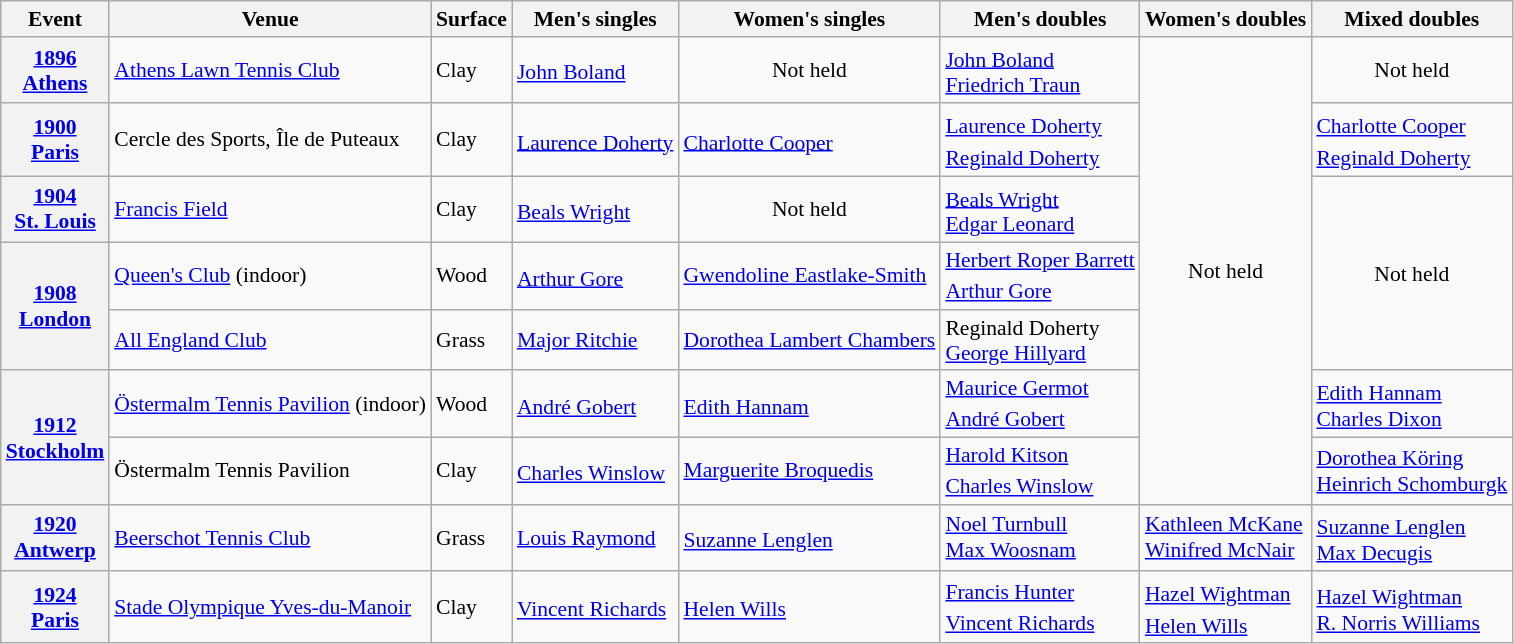<table class="wikitable sortable plainrowheaders sticky-header" style="font-size: 90%">
<tr>
<th scope="col">Event</th>
<th scope="col" class=unsortable>Venue</th>
<th scope="col">Surface</th>
<th scope="col">Men's singles</th>
<th scope="col">Women's singles</th>
<th scope="col">Men's doubles</th>
<th scope="col">Women's doubles</th>
<th scope="col">Mixed doubles</th>
</tr>
<tr>
<th scope="row"><a href='#'>1896</a><br><a href='#'>Athens</a></th>
<td><a href='#'>Athens Lawn Tennis Club</a></td>
<td>Clay</td>
<td> <a href='#'>John Boland</a><sup></sup></td>
<td style="background:" align="center">Not held</td>
<td> <a href='#'>John Boland</a><sup></sup><br> <a href='#'>Friedrich Traun</a></td>
<td rowspan="7" style="background:" align="center" !scope="col">Not held</td>
<td style="background:" align="center">Not held</td>
</tr>
<tr>
<th scope="row"><a href='#'>1900</a><br><a href='#'>Paris</a></th>
<td>Cercle des Sports, Île de Puteaux</td>
<td>Clay</td>
<td> <a href='#'>Laurence Doherty</a><sup></sup></td>
<td> <a href='#'>Charlotte Cooper</a><sup></sup></td>
<td> <a href='#'>Laurence Doherty</a><sup></sup><br> <a href='#'>Reginald Doherty</a><sup></sup></td>
<td> <a href='#'>Charlotte Cooper</a><sup></sup><br> <a href='#'>Reginald Doherty</a><sup></sup></td>
</tr>
<tr>
<th scope="row"><a href='#'>1904</a><br><a href='#'>St. Louis</a></th>
<td><a href='#'>Francis Field</a></td>
<td>Clay</td>
<td> <a href='#'>Beals Wright</a><sup></sup></td>
<td style="background:" align="center">Not held</td>
<td> <a href='#'>Beals Wright</a><sup></sup><br> <a href='#'>Edgar Leonard</a></td>
<td rowspan="3" style="background:" align="center">Not held</td>
</tr>
<tr>
<th scope="rowgroup" rowspan="2"><a href='#'>1908</a><br><a href='#'>London</a></th>
<td><a href='#'>Queen's Club</a> (indoor)</td>
<td>Wood</td>
<td> <a href='#'>Arthur Gore</a><sup></sup></td>
<td> <a href='#'>Gwendoline Eastlake-Smith</a></td>
<td> <a href='#'>Herbert Roper Barrett</a><br> <a href='#'>Arthur Gore</a><sup></sup></td>
</tr>
<tr>
<td><a href='#'>All England Club</a></td>
<td>Grass</td>
<td> <a href='#'>Major Ritchie</a></td>
<td> <a href='#'>Dorothea Lambert Chambers</a></td>
<td> Reginald Doherty <br> <a href='#'>George Hillyard</a></td>
</tr>
<tr>
<th scope="row" rowspan="2"><a href='#'>1912</a><br><a href='#'>Stockholm</a></th>
<td><a href='#'>Östermalm Tennis Pavilion</a> (indoor)</td>
<td>Wood</td>
<td> <a href='#'>André Gobert</a><sup></sup></td>
<td> <a href='#'>Edith Hannam</a><sup></sup></td>
<td> <a href='#'>Maurice Germot</a><br> <a href='#'>André Gobert</a><sup></sup></td>
<td> <a href='#'>Edith Hannam</a><sup></sup><br> <a href='#'>Charles Dixon</a></td>
</tr>
<tr>
<td>Östermalm Tennis Pavilion</td>
<td>Clay</td>
<td> <a href='#'>Charles Winslow</a><sup></sup></td>
<td> <a href='#'>Marguerite Broquedis</a></td>
<td> <a href='#'>Harold Kitson</a><br> <a href='#'>Charles Winslow</a><sup></sup></td>
<td> <a href='#'>Dorothea Köring</a><br> <a href='#'>Heinrich Schomburgk</a></td>
</tr>
<tr>
<th scope="row"><a href='#'>1920</a><br><a href='#'>Antwerp</a></th>
<td><a href='#'>Beerschot Tennis Club</a></td>
<td>Grass</td>
<td> <a href='#'>Louis Raymond</a></td>
<td> <a href='#'>Suzanne Lenglen</a><sup></sup></td>
<td> <a href='#'>Noel Turnbull</a><br> <a href='#'>Max Woosnam</a></td>
<td> <a href='#'>Kathleen McKane</a><br> <a href='#'>Winifred McNair</a></td>
<td> <a href='#'>Suzanne Lenglen</a><sup></sup><br> <a href='#'>Max Decugis</a></td>
</tr>
<tr>
<th scope="row"><a href='#'>1924</a><br><a href='#'>Paris</a></th>
<td><a href='#'>Stade Olympique Yves-du-Manoir</a></td>
<td>Clay</td>
<td> <a href='#'>Vincent Richards</a><sup></sup></td>
<td> <a href='#'>Helen Wills</a><sup></sup></td>
<td> <a href='#'>Francis Hunter</a><br> <a href='#'>Vincent Richards</a><sup></sup></td>
<td> <a href='#'>Hazel Wightman</a><sup></sup><br> <a href='#'>Helen Wills</a><sup></sup></td>
<td> <a href='#'>Hazel Wightman</a><sup></sup><br> <a href='#'>R. Norris Williams</a></td>
</tr>
</table>
